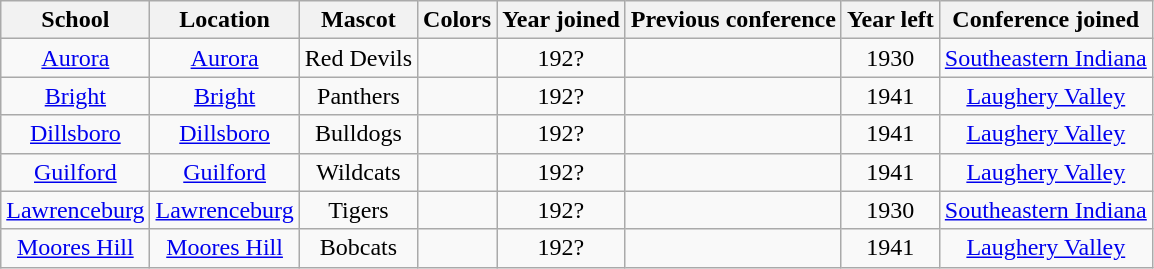<table class="wikitable" style="text-align:center;">
<tr>
<th>School</th>
<th>Location</th>
<th>Mascot</th>
<th>Colors</th>
<th>Year joined</th>
<th>Previous conference</th>
<th>Year left</th>
<th>Conference joined</th>
</tr>
<tr>
<td><a href='#'>Aurora</a></td>
<td><a href='#'>Aurora</a></td>
<td>Red Devils</td>
<td> </td>
<td>192?</td>
<td></td>
<td>1930</td>
<td><a href='#'>Southeastern Indiana</a></td>
</tr>
<tr>
<td><a href='#'>Bright</a></td>
<td><a href='#'>Bright</a></td>
<td>Panthers</td>
<td> </td>
<td>192?</td>
<td></td>
<td>1941</td>
<td><a href='#'>Laughery Valley</a></td>
</tr>
<tr>
<td><a href='#'>Dillsboro</a></td>
<td><a href='#'>Dillsboro</a></td>
<td>Bulldogs</td>
<td>  </td>
<td>192?</td>
<td></td>
<td>1941</td>
<td><a href='#'>Laughery Valley</a></td>
</tr>
<tr>
<td><a href='#'>Guilford</a></td>
<td><a href='#'>Guilford</a></td>
<td>Wildcats</td>
<td> </td>
<td>192?</td>
<td></td>
<td>1941</td>
<td><a href='#'>Laughery Valley</a></td>
</tr>
<tr>
<td><a href='#'>Lawrenceburg</a></td>
<td><a href='#'>Lawrenceburg</a></td>
<td>Tigers</td>
<td>  </td>
<td>192?</td>
<td></td>
<td>1930</td>
<td><a href='#'>Southeastern Indiana</a></td>
</tr>
<tr>
<td><a href='#'>Moores Hill</a></td>
<td><a href='#'>Moores Hill</a></td>
<td>Bobcats</td>
<td> </td>
<td>192?</td>
<td></td>
<td>1941</td>
<td><a href='#'>Laughery Valley</a></td>
</tr>
</table>
